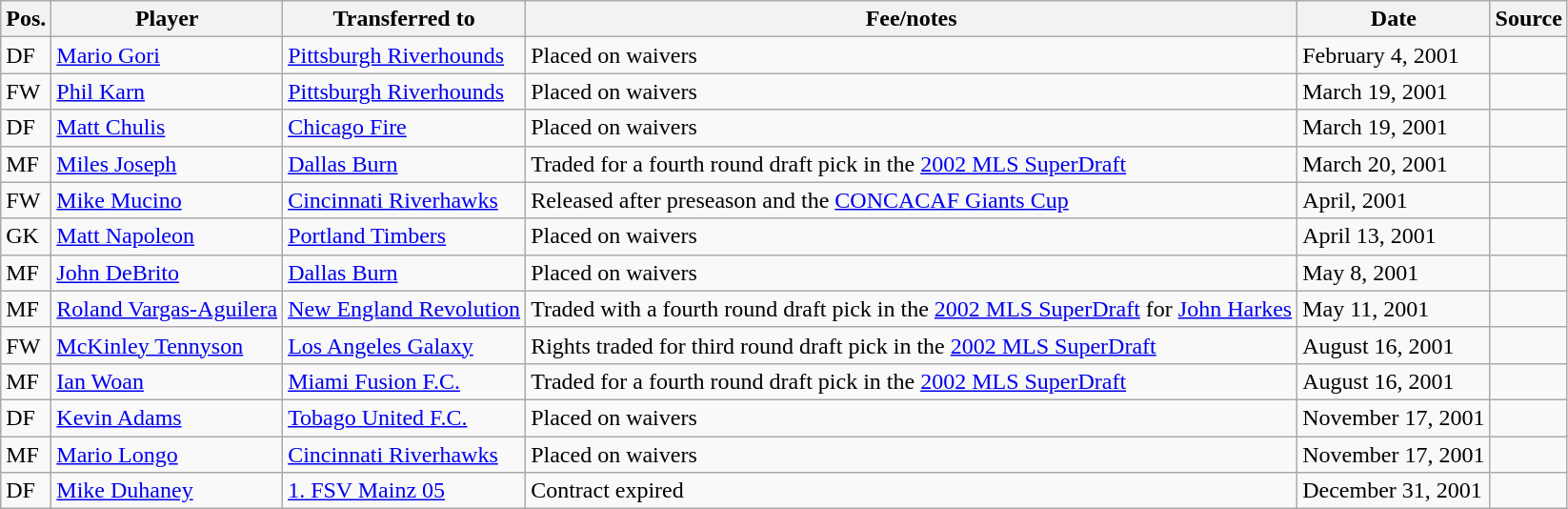<table class="wikitable sortable" style="text-align: left">
<tr>
<th><strong>Pos.</strong></th>
<th><strong>Player</strong></th>
<th><strong>Transferred to</strong></th>
<th><strong>Fee/notes</strong></th>
<th><strong>Date</strong></th>
<th><strong>Source</strong></th>
</tr>
<tr>
<td>DF</td>
<td> <a href='#'>Mario Gori</a></td>
<td> <a href='#'>Pittsburgh Riverhounds</a></td>
<td>Placed on waivers</td>
<td>February 4, 2001</td>
<td align=center></td>
</tr>
<tr>
<td>FW</td>
<td> <a href='#'>Phil Karn</a></td>
<td> <a href='#'>Pittsburgh Riverhounds</a></td>
<td>Placed on waivers</td>
<td>March 19, 2001</td>
<td align=center></td>
</tr>
<tr>
<td>DF</td>
<td> <a href='#'>Matt Chulis</a></td>
<td> <a href='#'>Chicago Fire</a></td>
<td>Placed on waivers</td>
<td>March 19, 2001</td>
<td align=center></td>
</tr>
<tr>
<td>MF</td>
<td> <a href='#'>Miles Joseph</a></td>
<td> <a href='#'>Dallas Burn</a></td>
<td>Traded for a fourth round draft pick in the <a href='#'>2002 MLS SuperDraft</a></td>
<td>March 20, 2001</td>
<td align=center></td>
</tr>
<tr>
<td>FW</td>
<td> <a href='#'>Mike Mucino</a></td>
<td> <a href='#'>Cincinnati Riverhawks</a></td>
<td>Released after preseason and the <a href='#'>CONCACAF Giants Cup</a></td>
<td>April, 2001</td>
<td align=center></td>
</tr>
<tr>
<td>GK</td>
<td> <a href='#'>Matt Napoleon</a></td>
<td> <a href='#'>Portland Timbers</a></td>
<td>Placed on waivers</td>
<td>April 13, 2001</td>
<td align=center></td>
</tr>
<tr>
<td>MF</td>
<td> <a href='#'>John DeBrito</a></td>
<td> <a href='#'>Dallas Burn</a></td>
<td>Placed on waivers</td>
<td>May 8, 2001</td>
<td align=center></td>
</tr>
<tr>
<td>MF</td>
<td> <a href='#'>Roland Vargas-Aguilera</a></td>
<td> <a href='#'>New England Revolution</a></td>
<td>Traded with a fourth round draft pick in the <a href='#'>2002 MLS SuperDraft</a> for <a href='#'>John Harkes</a></td>
<td>May 11, 2001</td>
<td align=center></td>
</tr>
<tr>
<td>FW</td>
<td> <a href='#'>McKinley Tennyson</a></td>
<td> <a href='#'>Los Angeles Galaxy</a></td>
<td>Rights traded for third round draft pick in the <a href='#'>2002 MLS SuperDraft</a></td>
<td>August 16, 2001</td>
<td align=center></td>
</tr>
<tr>
<td>MF</td>
<td> <a href='#'>Ian Woan</a></td>
<td> <a href='#'>Miami Fusion F.C.</a></td>
<td>Traded for a fourth round draft pick in the <a href='#'>2002 MLS SuperDraft</a></td>
<td>August 16, 2001</td>
<td align=center></td>
</tr>
<tr>
<td>DF</td>
<td> <a href='#'>Kevin Adams</a></td>
<td> <a href='#'>Tobago United F.C.</a></td>
<td>Placed on waivers</td>
<td>November 17, 2001</td>
<td align=center></td>
</tr>
<tr>
<td>MF</td>
<td> <a href='#'>Mario Longo</a></td>
<td> <a href='#'>Cincinnati Riverhawks</a></td>
<td>Placed on waivers</td>
<td>November 17, 2001</td>
<td align=center></td>
</tr>
<tr>
<td>DF</td>
<td> <a href='#'>Mike Duhaney</a></td>
<td> <a href='#'>1. FSV Mainz 05</a></td>
<td>Contract expired</td>
<td>December 31, 2001</td>
<td align=center></td>
</tr>
</table>
